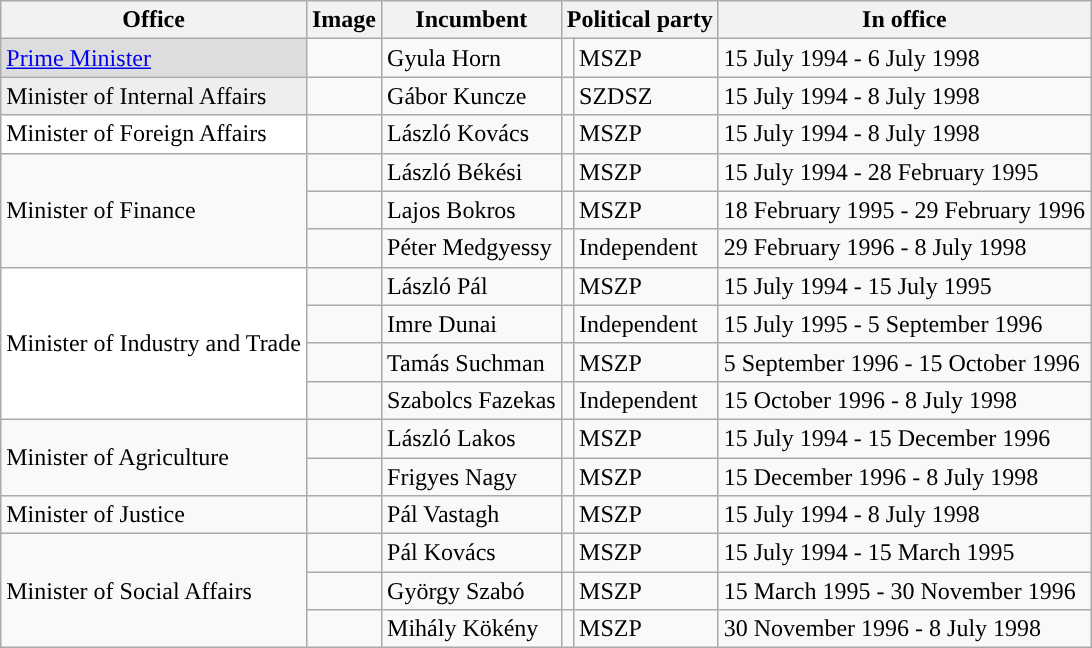<table class="wikitable">
<tr>
<th>Office</th>
<th>Image</th>
<th>Incumbent</th>
<th colspan="2">Political party</th>
<th>In office</th>
</tr>
<tr>
<td style="background:#ddd;"><a href='#'>Prime Minister</a></td>
<td></td>
<td>Gyula Horn</td>
<td style="background-color: "></td>
<td>MSZP</td>
<td>15 July 1994 - 6 July 1998</td>
</tr>
<tr>
<td style="background:#eee;">Minister of Internal Affairs</td>
<td></td>
<td>Gábor Kuncze</td>
<td style="background-color: "></td>
<td>SZDSZ</td>
<td>15 July 1994 - 8 July 1998</td>
</tr>
<tr>
<td style="background:#fff;">Minister of Foreign Affairs</td>
<td></td>
<td>László Kovács</td>
<td style="background-color: "></td>
<td>MSZP</td>
<td>15 July 1994 - 8 July 1998</td>
</tr>
<tr>
<td rowspan="3">Minister of Finance</td>
<td></td>
<td>László Békési</td>
<td style="background-color: "></td>
<td>MSZP</td>
<td>15 July 1994 - 28 February 1995</td>
</tr>
<tr>
<td></td>
<td>Lajos Bokros</td>
<td style="background-color: "></td>
<td>MSZP</td>
<td>18 February 1995 - 29 February 1996</td>
</tr>
<tr>
<td></td>
<td>Péter Medgyessy</td>
<td style="background-color: "></td>
<td>Independent</td>
<td>29 February 1996 - 8 July 1998</td>
</tr>
<tr>
<td rowspan="4" style="background:#fff;">Minister of Industry and Trade</td>
<td></td>
<td>László Pál</td>
<td style="background-color: "></td>
<td>MSZP</td>
<td>15 July 1994 - 15 July 1995</td>
</tr>
<tr>
<td></td>
<td>Imre Dunai</td>
<td style="background-color: "></td>
<td>Independent</td>
<td>15 July 1995 - 5 September 1996</td>
</tr>
<tr>
<td></td>
<td>Tamás Suchman</td>
<td style="background-color: "></td>
<td>MSZP</td>
<td>5 September 1996 - 15 October 1996</td>
</tr>
<tr>
<td></td>
<td>Szabolcs Fazekas</td>
<td style="background-color: "></td>
<td>Independent</td>
<td>15 October 1996 - 8 July 1998</td>
</tr>
<tr>
<td rowspan="2">Minister of Agriculture</td>
<td></td>
<td>László Lakos</td>
<td style="background-color: "></td>
<td>MSZP</td>
<td>15 July 1994 - 15 December 1996</td>
</tr>
<tr>
<td></td>
<td>Frigyes Nagy</td>
<td style="background-color: "></td>
<td>MSZP</td>
<td>15 December 1996 - 8 July 1998</td>
</tr>
<tr>
<td>Minister of Justice</td>
<td></td>
<td>Pál Vastagh</td>
<td style="background-color: "></td>
<td>MSZP</td>
<td>15 July 1994 - 8 July 1998</td>
</tr>
<tr>
<td rowspan="3">Minister of Social Affairs</td>
<td></td>
<td>Pál Kovács</td>
<td style="background-color: "></td>
<td>MSZP</td>
<td>15 July 1994 - 15 March 1995</td>
</tr>
<tr>
<td></td>
<td>György Szabó</td>
<td style="background-color: "></td>
<td>MSZP</td>
<td>15 March 1995 - 30 November 1996</td>
</tr>
<tr>
<td></td>
<td>Mihály Kökény</td>
<td style="background-color: "></td>
<td>MSZP</td>
<td>30 November 1996 - 8 July 1998</td>
</tr>
</table>
